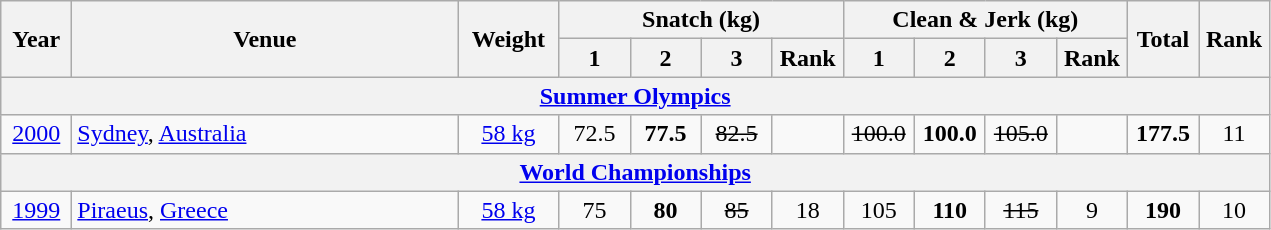<table class = "wikitable" style="text-align:center;">
<tr>
<th rowspan=2 width=40>Year</th>
<th rowspan=2 width=250>Venue</th>
<th rowspan=2 width=60>Weight</th>
<th colspan=4>Snatch (kg)</th>
<th colspan=4>Clean & Jerk (kg)</th>
<th rowspan=2 width=40>Total</th>
<th rowspan=2 width=40>Rank</th>
</tr>
<tr>
<th width=40>1</th>
<th width=40>2</th>
<th width=40>3</th>
<th width=40>Rank</th>
<th width=40>1</th>
<th width=40>2</th>
<th width=40>3</th>
<th width=40>Rank</th>
</tr>
<tr>
<th colspan=13><a href='#'>Summer Olympics</a></th>
</tr>
<tr>
<td><a href='#'>2000</a></td>
<td align=left> <a href='#'>Sydney</a>, <a href='#'>Australia</a></td>
<td><a href='#'>58 kg</a></td>
<td>72.5</td>
<td><strong>77.5</strong></td>
<td><s>82.5</s></td>
<td></td>
<td><s>100.0</s></td>
<td><strong>100.0</strong></td>
<td><s>105.0</s></td>
<td></td>
<td><strong>177.5</strong></td>
<td>11</td>
</tr>
<tr>
<th colspan=13><a href='#'>World Championships</a></th>
</tr>
<tr>
<td><a href='#'>1999</a></td>
<td align=left> <a href='#'>Piraeus</a>, <a href='#'>Greece</a></td>
<td><a href='#'>58 kg</a></td>
<td>75</td>
<td><strong>80</strong></td>
<td><s>85</s></td>
<td>18</td>
<td>105</td>
<td><strong>110</strong></td>
<td><s>115</s></td>
<td>9</td>
<td><strong>190</strong></td>
<td>10</td>
</tr>
</table>
